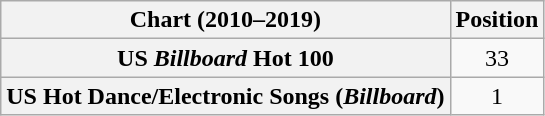<table class="wikitable sortable plainrowheaders" style="text-align:center">
<tr>
<th scope="col">Chart (2010–2019)</th>
<th scope="col">Position</th>
</tr>
<tr>
<th scope="row">US <em>Billboard</em> Hot 100</th>
<td>33</td>
</tr>
<tr>
<th scope="row">US Hot Dance/Electronic Songs (<em>Billboard</em>)</th>
<td>1</td>
</tr>
</table>
